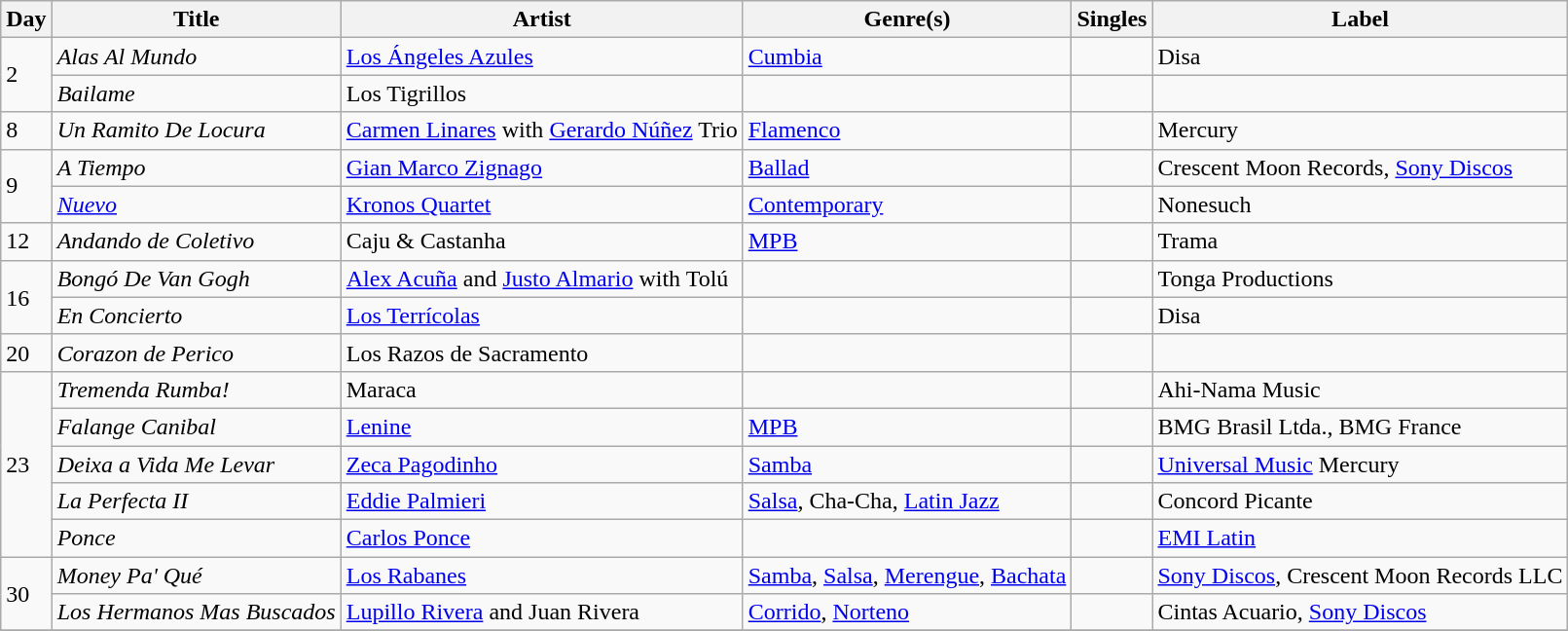<table class="wikitable sortable" style="text-align: left;">
<tr>
<th>Day</th>
<th>Title</th>
<th>Artist</th>
<th>Genre(s)</th>
<th>Singles</th>
<th>Label</th>
</tr>
<tr>
<td rowspan="2">2</td>
<td><em>Alas Al Mundo</em></td>
<td><a href='#'>Los Ángeles Azules</a></td>
<td><a href='#'>Cumbia</a></td>
<td></td>
<td>Disa</td>
</tr>
<tr>
<td><em>Bailame</em></td>
<td>Los Tigrillos</td>
<td></td>
<td></td>
<td></td>
</tr>
<tr>
<td>8</td>
<td><em>Un Ramito De Locura</em></td>
<td><a href='#'>Carmen Linares</a> with <a href='#'>Gerardo Núñez</a> Trio</td>
<td><a href='#'>Flamenco</a></td>
<td></td>
<td>Mercury</td>
</tr>
<tr>
<td rowspan="2">9</td>
<td><em>A Tiempo</em></td>
<td><a href='#'>Gian Marco Zignago</a></td>
<td><a href='#'>Ballad</a></td>
<td></td>
<td>Crescent Moon Records, <a href='#'>Sony Discos</a></td>
</tr>
<tr>
<td><em><a href='#'>Nuevo</a></em></td>
<td><a href='#'>Kronos Quartet</a></td>
<td><a href='#'>Contemporary</a></td>
<td></td>
<td>Nonesuch</td>
</tr>
<tr>
<td>12</td>
<td><em>Andando de Coletivo</em></td>
<td>Caju & Castanha</td>
<td><a href='#'>MPB</a></td>
<td></td>
<td>Trama</td>
</tr>
<tr>
<td rowspan="2">16</td>
<td><em>Bongó De Van Gogh</em></td>
<td><a href='#'>Alex Acuña</a> and <a href='#'>Justo Almario</a> with Tolú</td>
<td></td>
<td></td>
<td>Tonga Productions</td>
</tr>
<tr>
<td><em>En Concierto</em></td>
<td><a href='#'>Los Terrícolas</a></td>
<td></td>
<td></td>
<td>Disa</td>
</tr>
<tr>
<td>20</td>
<td><em>Corazon de Perico</em></td>
<td>Los Razos de Sacramento</td>
<td></td>
<td></td>
<td></td>
</tr>
<tr>
<td rowspan="5">23</td>
<td><em>Tremenda Rumba!</em></td>
<td>Maraca</td>
<td></td>
<td></td>
<td>Ahi-Nama Music</td>
</tr>
<tr>
<td><em>Falange Canibal</em></td>
<td><a href='#'>Lenine</a></td>
<td><a href='#'>MPB</a></td>
<td></td>
<td>BMG Brasil Ltda., BMG France</td>
</tr>
<tr>
<td><em>Deixa a Vida Me Levar</em></td>
<td><a href='#'>Zeca Pagodinho</a></td>
<td><a href='#'>Samba</a></td>
<td></td>
<td><a href='#'>Universal Music</a> Mercury</td>
</tr>
<tr>
<td><em>La Perfecta II</em></td>
<td><a href='#'>Eddie Palmieri</a></td>
<td><a href='#'>Salsa</a>, Cha-Cha, <a href='#'>Latin Jazz</a></td>
<td></td>
<td>Concord Picante</td>
</tr>
<tr>
<td><em>Ponce</em></td>
<td><a href='#'>Carlos Ponce</a></td>
<td></td>
<td></td>
<td><a href='#'>EMI Latin</a></td>
</tr>
<tr>
<td rowspan="2">30</td>
<td><em>Money Pa' Qué</em></td>
<td><a href='#'>Los Rabanes</a></td>
<td><a href='#'>Samba</a>, <a href='#'>Salsa</a>, <a href='#'>Merengue</a>, <a href='#'>Bachata</a></td>
<td></td>
<td><a href='#'>Sony Discos</a>, Crescent Moon Records LLC</td>
</tr>
<tr>
<td><em>Los Hermanos Mas Buscados</em></td>
<td><a href='#'>Lupillo Rivera</a> and Juan Rivera</td>
<td><a href='#'>Corrido</a>, <a href='#'>Norteno</a></td>
<td></td>
<td>Cintas  Acuario, <a href='#'>Sony Discos</a></td>
</tr>
<tr>
</tr>
</table>
